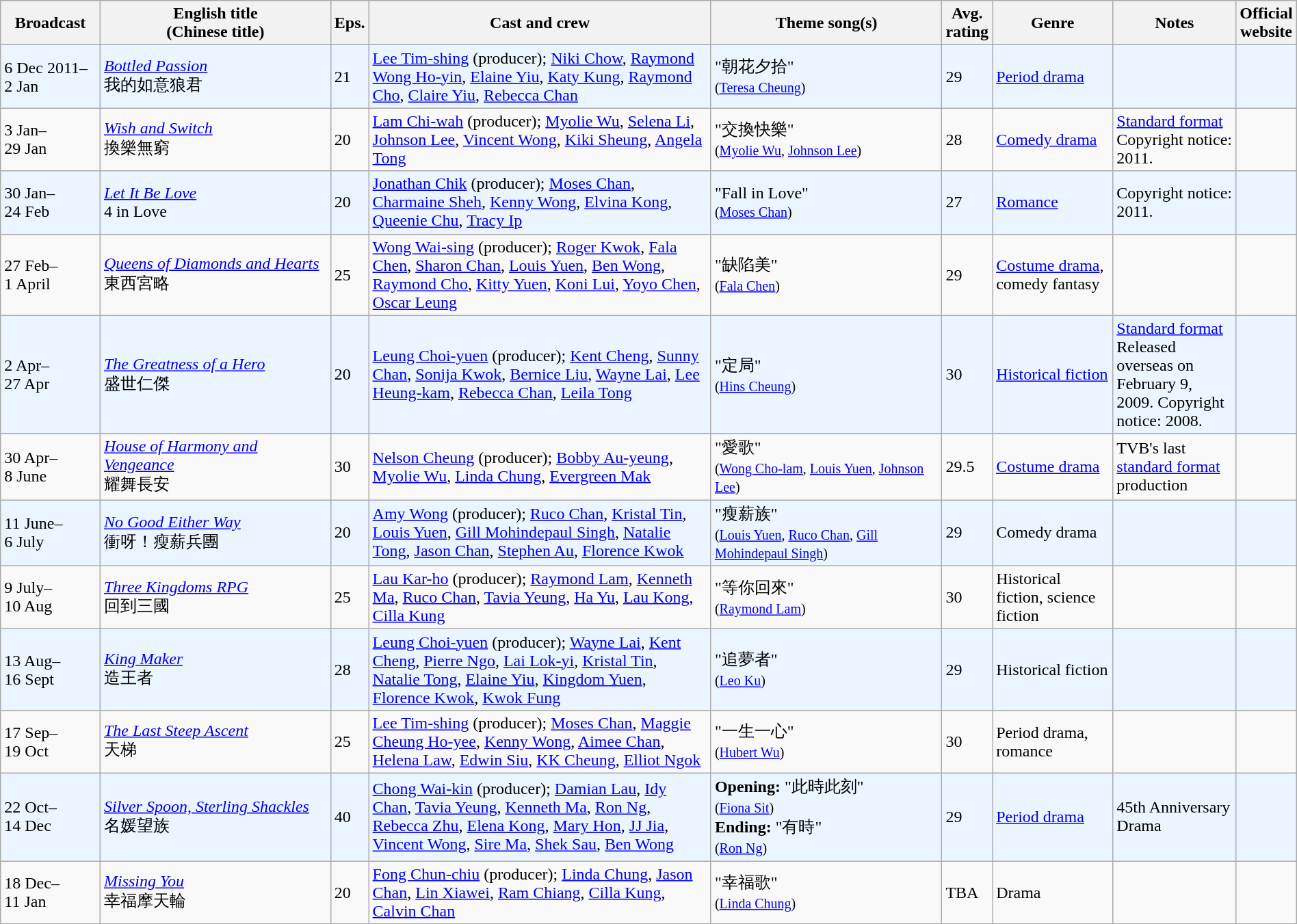<table class="wikitable sortable" width="100%" style="text-align: left">
<tr>
<th align=center width=8% bgcolor="silver">Broadcast</th>
<th align=center width=20% bgcolor="silver">English title <br> (Chinese title)</th>
<th align=center width=1% bgcolor="silver">Eps.</th>
<th align=center width=30% bgcolor="silver">Cast and crew</th>
<th align=center width=20% bgcolor="silver">Theme song(s)</th>
<th align=center width=1% bgcolor="silver">Avg. rating</th>
<th align=center width=10% bgcolor="silver">Genre</th>
<th align=center width=15% bgcolor="silver">Notes</th>
<th align=center width=1% bgcolor="silver">Official website</th>
</tr>
<tr ---- bgcolor="#ebf5ff">
<td>6 Dec 2011–<br>2 Jan</td>
<td><em><a href='#'>Bottled Passion</a></em><br> 我的如意狼君</td>
<td>21</td>
<td><a href='#'>Lee Tim-shing</a> (producer); <a href='#'>Niki Chow</a>, <a href='#'>Raymond Wong Ho-yin</a>, <a href='#'>Elaine Yiu</a>, <a href='#'>Katy Kung</a>, <a href='#'>Raymond Cho</a>, <a href='#'>Claire Yiu</a>, <a href='#'>Rebecca Chan</a></td>
<td>"朝花夕拾" <br><small>(<a href='#'>Teresa Cheung</a>)</small></td>
<td>29</td>
<td><a href='#'>Period drama</a></td>
<td></td>
<td></td>
</tr>
<tr>
<td>3 Jan–<br>29 Jan</td>
<td><em><a href='#'>Wish and Switch</a></em> <br> 換樂無窮</td>
<td>20</td>
<td><a href='#'>Lam Chi-wah</a> (producer); <a href='#'>Myolie Wu</a>, <a href='#'>Selena Li</a>, <a href='#'>Johnson Lee</a>, <a href='#'>Vincent Wong</a>, <a href='#'>Kiki Sheung</a>, <a href='#'>Angela Tong</a></td>
<td>"交換快樂" <br><small>(<a href='#'>Myolie Wu</a>, <a href='#'>Johnson Lee</a>)</small></td>
<td>28</td>
<td><a href='#'>Comedy drama</a></td>
<td><a href='#'>Standard format</a><br>Copyright notice: 2011.</td>
<td></td>
</tr>
<tr ---- bgcolor="#ebf5ff">
<td>30 Jan–<br>24 Feb</td>
<td><em><a href='#'>Let It Be Love</a></em> <br> 4 in Love</td>
<td>20</td>
<td><a href='#'>Jonathan Chik</a> (producer); <a href='#'>Moses Chan</a>, <a href='#'>Charmaine Sheh</a>, <a href='#'>Kenny Wong</a>, <a href='#'>Elvina Kong</a>, <a href='#'>Queenie Chu</a>, <a href='#'>Tracy Ip</a></td>
<td>"Fall in Love" <br><small>(<a href='#'>Moses Chan</a>)</small></td>
<td>27</td>
<td><a href='#'>Romance</a></td>
<td>Copyright notice: 2011.</td>
<td></td>
</tr>
<tr>
<td>27 Feb–<br>1 April</td>
<td><em><a href='#'>Queens of Diamonds and Hearts</a></em> <br> 東西宮略</td>
<td>25</td>
<td><a href='#'>Wong Wai-sing</a> (producer); <a href='#'>Roger Kwok</a>, <a href='#'>Fala Chen</a>, <a href='#'>Sharon Chan</a>, <a href='#'>Louis Yuen</a>, <a href='#'>Ben Wong</a>, <a href='#'>Raymond Cho</a>, <a href='#'>Kitty Yuen</a>, <a href='#'>Koni Lui</a>, <a href='#'>Yoyo Chen</a>, <a href='#'>Oscar Leung</a></td>
<td>"缺陷美" <br><small>(<a href='#'>Fala Chen</a>)</small></td>
<td>29</td>
<td><a href='#'>Costume drama</a>, comedy fantasy</td>
<td></td>
<td></td>
</tr>
<tr ---- bgcolor="#ebf5ff">
<td>2 Apr–<br>27 Apr</td>
<td><em><a href='#'>The Greatness of a Hero</a></em> <br> 盛世仁傑</td>
<td>20</td>
<td><a href='#'>Leung Choi-yuen</a> (producer); <a href='#'>Kent Cheng</a>, <a href='#'>Sunny Chan</a>, <a href='#'>Sonija Kwok</a>, <a href='#'>Bernice Liu</a>, <a href='#'>Wayne Lai</a>, <a href='#'>Lee Heung-kam</a>, <a href='#'>Rebecca Chan</a>, <a href='#'>Leila Tong</a></td>
<td>"定局" <br><small>(<a href='#'>Hins Cheung</a>)</small></td>
<td>30</td>
<td><a href='#'>Historical fiction</a></td>
<td><a href='#'>Standard format</a><br>Released overseas on February 9, 2009. Copyright notice: 2008.</td>
<td></td>
</tr>
<tr>
<td>30 Apr–<br>8 June</td>
<td><em><a href='#'>House of Harmony and Vengeance</a></em> <br> 耀舞長安</td>
<td>30</td>
<td><a href='#'>Nelson Cheung</a> (producer); <a href='#'>Bobby Au-yeung</a>, <a href='#'>Myolie Wu</a>, <a href='#'>Linda Chung</a>, <a href='#'>Evergreen Mak</a></td>
<td>"愛歌"<br><small>(<a href='#'>Wong Cho-lam</a>, <a href='#'>Louis Yuen</a>, <a href='#'>Johnson Lee</a>)</small></td>
<td>29.5</td>
<td><a href='#'>Costume drama</a></td>
<td>TVB's last <a href='#'>standard format</a> production<br></td>
<td></td>
</tr>
<tr ---- bgcolor="#ebf5ff">
<td>11 June–<br>6 July</td>
<td><em><a href='#'>No Good Either Way</a></em> <br>衝呀！瘦薪兵團</td>
<td>20</td>
<td><a href='#'>Amy Wong</a> (producer); <a href='#'>Ruco Chan</a>, <a href='#'>Kristal Tin</a>, <a href='#'>Louis Yuen</a>, <a href='#'>Gill Mohindepaul Singh</a>, <a href='#'>Natalie Tong</a>, <a href='#'>Jason Chan</a>, <a href='#'>Stephen Au</a>, <a href='#'>Florence Kwok</a></td>
<td>"瘦薪族"<br><small>(<a href='#'>Louis Yuen</a>, <a href='#'>Ruco Chan</a>, <a href='#'>Gill Mohindepaul Singh</a>)</small></td>
<td>29</td>
<td>Comedy drama</td>
<td></td>
<td></td>
</tr>
<tr>
<td>9 July–<br> 10 Aug</td>
<td><em><a href='#'>Three Kingdoms RPG</a></em> <br>回到三國</td>
<td>25</td>
<td><a href='#'>Lau Kar-ho</a> (producer); <a href='#'>Raymond Lam</a>, <a href='#'>Kenneth Ma</a>, <a href='#'>Ruco Chan</a>, <a href='#'>Tavia Yeung</a>, <a href='#'>Ha Yu</a>, <a href='#'>Lau Kong</a>, <a href='#'>Cilla Kung</a></td>
<td>"等你回來"<br><small>(<a href='#'>Raymond Lam</a>)</small></td>
<td>30</td>
<td>Historical fiction, science fiction</td>
<td></td>
<td></td>
</tr>
<tr ---- bgcolor="ebf5ff">
<td>13 Aug–<br>16 Sept</td>
<td><em><a href='#'>King Maker</a></em><br>造王者</td>
<td>28</td>
<td><a href='#'>Leung Choi-yuen</a> (producer); <a href='#'>Wayne Lai</a>, <a href='#'>Kent Cheng</a>, <a href='#'>Pierre Ngo</a>, <a href='#'>Lai Lok-yi</a>, <a href='#'>Kristal Tin</a>, <a href='#'>Natalie Tong</a>, <a href='#'>Elaine Yiu</a>, <a href='#'>Kingdom Yuen</a>, <a href='#'>Florence Kwok</a>, <a href='#'>Kwok Fung</a></td>
<td>"追夢者"<br><small>(<a href='#'>Leo Ku</a>) </small></td>
<td>29</td>
<td>Historical fiction</td>
<td></td>
<td></td>
</tr>
<tr>
<td>17 Sep–<br>19 Oct</td>
<td><em><a href='#'>The Last Steep Ascent</a></em><br>天梯</td>
<td>25</td>
<td><a href='#'>Lee Tim-shing</a> (producer); <a href='#'>Moses Chan</a>, <a href='#'>Maggie Cheung Ho-yee</a>, <a href='#'>Kenny Wong</a>, <a href='#'>Aimee Chan</a>, <a href='#'>Helena Law</a>, <a href='#'>Edwin Siu</a>, <a href='#'>KK Cheung</a>, <a href='#'>Elliot Ngok</a></td>
<td>"一生一心"<br><small>(<a href='#'>Hubert Wu</a>)</small></td>
<td>30</td>
<td>Period drama, romance</td>
<td></td>
<td></td>
</tr>
<tr ---- bgcolor="ebf5ff">
<td>22 Oct–<br>14 Dec</td>
<td><em><a href='#'>Silver Spoon, Sterling Shackles</a></em><br>名媛望族</td>
<td>40</td>
<td><a href='#'>Chong Wai-kin</a> (producer); <a href='#'>Damian Lau</a>, <a href='#'>Idy Chan</a>, <a href='#'>Tavia Yeung</a>, <a href='#'>Kenneth Ma</a>, <a href='#'>Ron Ng</a>, <a href='#'>Rebecca Zhu</a>, <a href='#'>Elena Kong</a>, <a href='#'>Mary Hon</a>, <a href='#'>JJ Jia</a>, <a href='#'>Vincent Wong</a>, <a href='#'>Sire Ma</a>, <a href='#'>Shek Sau</a>, <a href='#'>Ben Wong</a></td>
<td><strong>Opening:</strong> "此時此刻"<br><small>(<a href='#'>Fiona Sit</a>)</small><br><strong>Ending:</strong> "有時"<br><small>(<a href='#'>Ron Ng</a>)</small></td>
<td>29</td>
<td><a href='#'>Period drama</a></td>
<td>45th Anniversary Drama</td>
<td></td>
</tr>
<tr>
<td>18 Dec–<br>11 Jan</td>
<td><em><a href='#'>Missing You</a></em><br>幸福摩天輪</td>
<td>20</td>
<td><a href='#'>Fong Chun-chiu</a> (producer); <a href='#'>Linda Chung</a>, <a href='#'>Jason Chan</a>, <a href='#'>Lin Xiawei</a>, <a href='#'>Ram Chiang</a>, <a href='#'>Cilla Kung</a>, <a href='#'>Calvin Chan</a></td>
<td>"幸福歌"<br><small>(<a href='#'>Linda Chung</a>)</small></td>
<td>TBA</td>
<td>Drama</td>
<td></td>
<td></td>
</tr>
</table>
